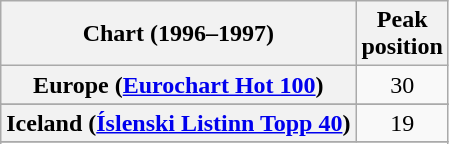<table class="wikitable sortable plainrowheaders" style="text-align:center">
<tr>
<th>Chart (1996–1997)</th>
<th>Peak<br>position</th>
</tr>
<tr>
<th scope="row">Europe (<a href='#'>Eurochart Hot 100</a>)</th>
<td>30</td>
</tr>
<tr>
</tr>
<tr>
<th scope="row">Iceland (<a href='#'>Íslenski Listinn Topp 40</a>)</th>
<td>19</td>
</tr>
<tr>
</tr>
<tr>
</tr>
<tr>
</tr>
</table>
